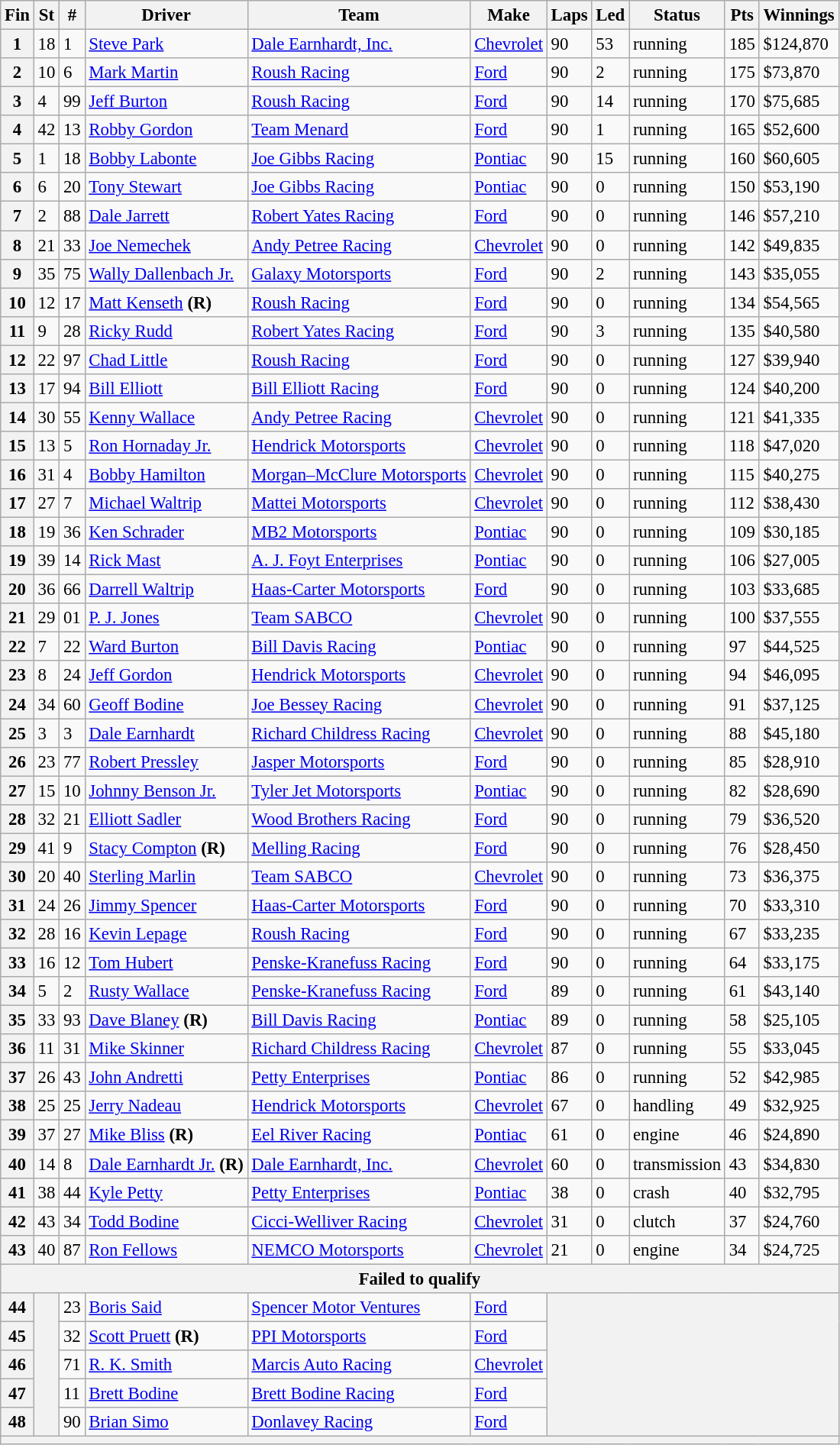<table class="wikitable" style="font-size:95%">
<tr>
<th>Fin</th>
<th>St</th>
<th>#</th>
<th>Driver</th>
<th>Team</th>
<th>Make</th>
<th>Laps</th>
<th>Led</th>
<th>Status</th>
<th>Pts</th>
<th>Winnings</th>
</tr>
<tr>
<th>1</th>
<td>18</td>
<td>1</td>
<td><a href='#'>Steve Park</a></td>
<td><a href='#'>Dale Earnhardt, Inc.</a></td>
<td><a href='#'>Chevrolet</a></td>
<td>90</td>
<td>53</td>
<td>running</td>
<td>185</td>
<td>$124,870</td>
</tr>
<tr>
<th>2</th>
<td>10</td>
<td>6</td>
<td><a href='#'>Mark Martin</a></td>
<td><a href='#'>Roush Racing</a></td>
<td><a href='#'>Ford</a></td>
<td>90</td>
<td>2</td>
<td>running</td>
<td>175</td>
<td>$73,870</td>
</tr>
<tr>
<th>3</th>
<td>4</td>
<td>99</td>
<td><a href='#'>Jeff Burton</a></td>
<td><a href='#'>Roush Racing</a></td>
<td><a href='#'>Ford</a></td>
<td>90</td>
<td>14</td>
<td>running</td>
<td>170</td>
<td>$75,685</td>
</tr>
<tr>
<th>4</th>
<td>42</td>
<td>13</td>
<td><a href='#'>Robby Gordon</a></td>
<td><a href='#'>Team Menard</a></td>
<td><a href='#'>Ford</a></td>
<td>90</td>
<td>1</td>
<td>running</td>
<td>165</td>
<td>$52,600</td>
</tr>
<tr>
<th>5</th>
<td>1</td>
<td>18</td>
<td><a href='#'>Bobby Labonte</a></td>
<td><a href='#'>Joe Gibbs Racing</a></td>
<td><a href='#'>Pontiac</a></td>
<td>90</td>
<td>15</td>
<td>running</td>
<td>160</td>
<td>$60,605</td>
</tr>
<tr>
<th>6</th>
<td>6</td>
<td>20</td>
<td><a href='#'>Tony Stewart</a></td>
<td><a href='#'>Joe Gibbs Racing</a></td>
<td><a href='#'>Pontiac</a></td>
<td>90</td>
<td>0</td>
<td>running</td>
<td>150</td>
<td>$53,190</td>
</tr>
<tr>
<th>7</th>
<td>2</td>
<td>88</td>
<td><a href='#'>Dale Jarrett</a></td>
<td><a href='#'>Robert Yates Racing</a></td>
<td><a href='#'>Ford</a></td>
<td>90</td>
<td>0</td>
<td>running</td>
<td>146</td>
<td>$57,210</td>
</tr>
<tr>
<th>8</th>
<td>21</td>
<td>33</td>
<td><a href='#'>Joe Nemechek</a></td>
<td><a href='#'>Andy Petree Racing</a></td>
<td><a href='#'>Chevrolet</a></td>
<td>90</td>
<td>0</td>
<td>running</td>
<td>142</td>
<td>$49,835</td>
</tr>
<tr>
<th>9</th>
<td>35</td>
<td>75</td>
<td><a href='#'>Wally Dallenbach Jr.</a></td>
<td><a href='#'>Galaxy Motorsports</a></td>
<td><a href='#'>Ford</a></td>
<td>90</td>
<td>2</td>
<td>running</td>
<td>143</td>
<td>$35,055</td>
</tr>
<tr>
<th>10</th>
<td>12</td>
<td>17</td>
<td><a href='#'>Matt Kenseth</a> <strong>(R)</strong></td>
<td><a href='#'>Roush Racing</a></td>
<td><a href='#'>Ford</a></td>
<td>90</td>
<td>0</td>
<td>running</td>
<td>134</td>
<td>$54,565</td>
</tr>
<tr>
<th>11</th>
<td>9</td>
<td>28</td>
<td><a href='#'>Ricky Rudd</a></td>
<td><a href='#'>Robert Yates Racing</a></td>
<td><a href='#'>Ford</a></td>
<td>90</td>
<td>3</td>
<td>running</td>
<td>135</td>
<td>$40,580</td>
</tr>
<tr>
<th>12</th>
<td>22</td>
<td>97</td>
<td><a href='#'>Chad Little</a></td>
<td><a href='#'>Roush Racing</a></td>
<td><a href='#'>Ford</a></td>
<td>90</td>
<td>0</td>
<td>running</td>
<td>127</td>
<td>$39,940</td>
</tr>
<tr>
<th>13</th>
<td>17</td>
<td>94</td>
<td><a href='#'>Bill Elliott</a></td>
<td><a href='#'>Bill Elliott Racing</a></td>
<td><a href='#'>Ford</a></td>
<td>90</td>
<td>0</td>
<td>running</td>
<td>124</td>
<td>$40,200</td>
</tr>
<tr>
<th>14</th>
<td>30</td>
<td>55</td>
<td><a href='#'>Kenny Wallace</a></td>
<td><a href='#'>Andy Petree Racing</a></td>
<td><a href='#'>Chevrolet</a></td>
<td>90</td>
<td>0</td>
<td>running</td>
<td>121</td>
<td>$41,335</td>
</tr>
<tr>
<th>15</th>
<td>13</td>
<td>5</td>
<td><a href='#'>Ron Hornaday Jr.</a></td>
<td><a href='#'>Hendrick Motorsports</a></td>
<td><a href='#'>Chevrolet</a></td>
<td>90</td>
<td>0</td>
<td>running</td>
<td>118</td>
<td>$47,020</td>
</tr>
<tr>
<th>16</th>
<td>31</td>
<td>4</td>
<td><a href='#'>Bobby Hamilton</a></td>
<td><a href='#'>Morgan–McClure Motorsports</a></td>
<td><a href='#'>Chevrolet</a></td>
<td>90</td>
<td>0</td>
<td>running</td>
<td>115</td>
<td>$40,275</td>
</tr>
<tr>
<th>17</th>
<td>27</td>
<td>7</td>
<td><a href='#'>Michael Waltrip</a></td>
<td><a href='#'>Mattei Motorsports</a></td>
<td><a href='#'>Chevrolet</a></td>
<td>90</td>
<td>0</td>
<td>running</td>
<td>112</td>
<td>$38,430</td>
</tr>
<tr>
<th>18</th>
<td>19</td>
<td>36</td>
<td><a href='#'>Ken Schrader</a></td>
<td><a href='#'>MB2 Motorsports</a></td>
<td><a href='#'>Pontiac</a></td>
<td>90</td>
<td>0</td>
<td>running</td>
<td>109</td>
<td>$30,185</td>
</tr>
<tr>
<th>19</th>
<td>39</td>
<td>14</td>
<td><a href='#'>Rick Mast</a></td>
<td><a href='#'>A. J. Foyt Enterprises</a></td>
<td><a href='#'>Pontiac</a></td>
<td>90</td>
<td>0</td>
<td>running</td>
<td>106</td>
<td>$27,005</td>
</tr>
<tr>
<th>20</th>
<td>36</td>
<td>66</td>
<td><a href='#'>Darrell Waltrip</a></td>
<td><a href='#'>Haas-Carter Motorsports</a></td>
<td><a href='#'>Ford</a></td>
<td>90</td>
<td>0</td>
<td>running</td>
<td>103</td>
<td>$33,685</td>
</tr>
<tr>
<th>21</th>
<td>29</td>
<td>01</td>
<td><a href='#'>P. J. Jones</a></td>
<td><a href='#'>Team SABCO</a></td>
<td><a href='#'>Chevrolet</a></td>
<td>90</td>
<td>0</td>
<td>running</td>
<td>100</td>
<td>$37,555</td>
</tr>
<tr>
<th>22</th>
<td>7</td>
<td>22</td>
<td><a href='#'>Ward Burton</a></td>
<td><a href='#'>Bill Davis Racing</a></td>
<td><a href='#'>Pontiac</a></td>
<td>90</td>
<td>0</td>
<td>running</td>
<td>97</td>
<td>$44,525</td>
</tr>
<tr>
<th>23</th>
<td>8</td>
<td>24</td>
<td><a href='#'>Jeff Gordon</a></td>
<td><a href='#'>Hendrick Motorsports</a></td>
<td><a href='#'>Chevrolet</a></td>
<td>90</td>
<td>0</td>
<td>running</td>
<td>94</td>
<td>$46,095</td>
</tr>
<tr>
<th>24</th>
<td>34</td>
<td>60</td>
<td><a href='#'>Geoff Bodine</a></td>
<td><a href='#'>Joe Bessey Racing</a></td>
<td><a href='#'>Chevrolet</a></td>
<td>90</td>
<td>0</td>
<td>running</td>
<td>91</td>
<td>$37,125</td>
</tr>
<tr>
<th>25</th>
<td>3</td>
<td>3</td>
<td><a href='#'>Dale Earnhardt</a></td>
<td><a href='#'>Richard Childress Racing</a></td>
<td><a href='#'>Chevrolet</a></td>
<td>90</td>
<td>0</td>
<td>running</td>
<td>88</td>
<td>$45,180</td>
</tr>
<tr>
<th>26</th>
<td>23</td>
<td>77</td>
<td><a href='#'>Robert Pressley</a></td>
<td><a href='#'>Jasper Motorsports</a></td>
<td><a href='#'>Ford</a></td>
<td>90</td>
<td>0</td>
<td>running</td>
<td>85</td>
<td>$28,910</td>
</tr>
<tr>
<th>27</th>
<td>15</td>
<td>10</td>
<td><a href='#'>Johnny Benson Jr.</a></td>
<td><a href='#'>Tyler Jet Motorsports</a></td>
<td><a href='#'>Pontiac</a></td>
<td>90</td>
<td>0</td>
<td>running</td>
<td>82</td>
<td>$28,690</td>
</tr>
<tr>
<th>28</th>
<td>32</td>
<td>21</td>
<td><a href='#'>Elliott Sadler</a></td>
<td><a href='#'>Wood Brothers Racing</a></td>
<td><a href='#'>Ford</a></td>
<td>90</td>
<td>0</td>
<td>running</td>
<td>79</td>
<td>$36,520</td>
</tr>
<tr>
<th>29</th>
<td>41</td>
<td>9</td>
<td><a href='#'>Stacy Compton</a> <strong>(R)</strong></td>
<td><a href='#'>Melling Racing</a></td>
<td><a href='#'>Ford</a></td>
<td>90</td>
<td>0</td>
<td>running</td>
<td>76</td>
<td>$28,450</td>
</tr>
<tr>
<th>30</th>
<td>20</td>
<td>40</td>
<td><a href='#'>Sterling Marlin</a></td>
<td><a href='#'>Team SABCO</a></td>
<td><a href='#'>Chevrolet</a></td>
<td>90</td>
<td>0</td>
<td>running</td>
<td>73</td>
<td>$36,375</td>
</tr>
<tr>
<th>31</th>
<td>24</td>
<td>26</td>
<td><a href='#'>Jimmy Spencer</a></td>
<td><a href='#'>Haas-Carter Motorsports</a></td>
<td><a href='#'>Ford</a></td>
<td>90</td>
<td>0</td>
<td>running</td>
<td>70</td>
<td>$33,310</td>
</tr>
<tr>
<th>32</th>
<td>28</td>
<td>16</td>
<td><a href='#'>Kevin Lepage</a></td>
<td><a href='#'>Roush Racing</a></td>
<td><a href='#'>Ford</a></td>
<td>90</td>
<td>0</td>
<td>running</td>
<td>67</td>
<td>$33,235</td>
</tr>
<tr>
<th>33</th>
<td>16</td>
<td>12</td>
<td><a href='#'>Tom Hubert</a></td>
<td><a href='#'>Penske-Kranefuss Racing</a></td>
<td><a href='#'>Ford</a></td>
<td>90</td>
<td>0</td>
<td>running</td>
<td>64</td>
<td>$33,175</td>
</tr>
<tr>
<th>34</th>
<td>5</td>
<td>2</td>
<td><a href='#'>Rusty Wallace</a></td>
<td><a href='#'>Penske-Kranefuss Racing</a></td>
<td><a href='#'>Ford</a></td>
<td>89</td>
<td>0</td>
<td>running</td>
<td>61</td>
<td>$43,140</td>
</tr>
<tr>
<th>35</th>
<td>33</td>
<td>93</td>
<td><a href='#'>Dave Blaney</a> <strong>(R)</strong></td>
<td><a href='#'>Bill Davis Racing</a></td>
<td><a href='#'>Pontiac</a></td>
<td>89</td>
<td>0</td>
<td>running</td>
<td>58</td>
<td>$25,105</td>
</tr>
<tr>
<th>36</th>
<td>11</td>
<td>31</td>
<td><a href='#'>Mike Skinner</a></td>
<td><a href='#'>Richard Childress Racing</a></td>
<td><a href='#'>Chevrolet</a></td>
<td>87</td>
<td>0</td>
<td>running</td>
<td>55</td>
<td>$33,045</td>
</tr>
<tr>
<th>37</th>
<td>26</td>
<td>43</td>
<td><a href='#'>John Andretti</a></td>
<td><a href='#'>Petty Enterprises</a></td>
<td><a href='#'>Pontiac</a></td>
<td>86</td>
<td>0</td>
<td>running</td>
<td>52</td>
<td>$42,985</td>
</tr>
<tr>
<th>38</th>
<td>25</td>
<td>25</td>
<td><a href='#'>Jerry Nadeau</a></td>
<td><a href='#'>Hendrick Motorsports</a></td>
<td><a href='#'>Chevrolet</a></td>
<td>67</td>
<td>0</td>
<td>handling</td>
<td>49</td>
<td>$32,925</td>
</tr>
<tr>
<th>39</th>
<td>37</td>
<td>27</td>
<td><a href='#'>Mike Bliss</a> <strong>(R)</strong></td>
<td><a href='#'>Eel River Racing</a></td>
<td><a href='#'>Pontiac</a></td>
<td>61</td>
<td>0</td>
<td>engine</td>
<td>46</td>
<td>$24,890</td>
</tr>
<tr>
<th>40</th>
<td>14</td>
<td>8</td>
<td><a href='#'>Dale Earnhardt Jr.</a> <strong>(R)</strong></td>
<td><a href='#'>Dale Earnhardt, Inc.</a></td>
<td><a href='#'>Chevrolet</a></td>
<td>60</td>
<td>0</td>
<td>transmission</td>
<td>43</td>
<td>$34,830</td>
</tr>
<tr>
<th>41</th>
<td>38</td>
<td>44</td>
<td><a href='#'>Kyle Petty</a></td>
<td><a href='#'>Petty Enterprises</a></td>
<td><a href='#'>Pontiac</a></td>
<td>38</td>
<td>0</td>
<td>crash</td>
<td>40</td>
<td>$32,795</td>
</tr>
<tr>
<th>42</th>
<td>43</td>
<td>34</td>
<td><a href='#'>Todd Bodine</a></td>
<td><a href='#'>Cicci-Welliver Racing</a></td>
<td><a href='#'>Chevrolet</a></td>
<td>31</td>
<td>0</td>
<td>clutch</td>
<td>37</td>
<td>$24,760</td>
</tr>
<tr>
<th>43</th>
<td>40</td>
<td>87</td>
<td><a href='#'>Ron Fellows</a></td>
<td><a href='#'>NEMCO Motorsports</a></td>
<td><a href='#'>Chevrolet</a></td>
<td>21</td>
<td>0</td>
<td>engine</td>
<td>34</td>
<td>$24,725</td>
</tr>
<tr>
<th colspan="11">Failed to qualify</th>
</tr>
<tr>
<th>44</th>
<th rowspan="5"></th>
<td>23</td>
<td><a href='#'>Boris Said</a></td>
<td><a href='#'>Spencer Motor Ventures</a></td>
<td><a href='#'>Ford</a></td>
<th colspan="5" rowspan="5"></th>
</tr>
<tr>
<th>45</th>
<td>32</td>
<td><a href='#'>Scott Pruett</a> <strong>(R)</strong></td>
<td><a href='#'>PPI Motorsports</a></td>
<td><a href='#'>Ford</a></td>
</tr>
<tr>
<th>46</th>
<td>71</td>
<td><a href='#'>R. K. Smith</a></td>
<td><a href='#'>Marcis Auto Racing</a></td>
<td><a href='#'>Chevrolet</a></td>
</tr>
<tr>
<th>47</th>
<td>11</td>
<td><a href='#'>Brett Bodine</a></td>
<td><a href='#'>Brett Bodine Racing</a></td>
<td><a href='#'>Ford</a></td>
</tr>
<tr>
<th>48</th>
<td>90</td>
<td><a href='#'>Brian Simo</a></td>
<td><a href='#'>Donlavey Racing</a></td>
<td><a href='#'>Ford</a></td>
</tr>
<tr>
<th colspan="11"></th>
</tr>
</table>
